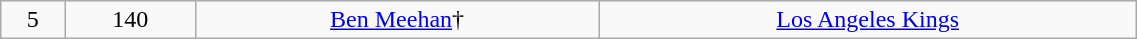<table class="wikitable" width="60%">
<tr align="center" bgcolor="">
<td>5</td>
<td>140</td>
<td><a href='#'>Ben Meehan</a>†</td>
<td><a href='#'>Los Angeles Kings</a></td>
</tr>
</table>
